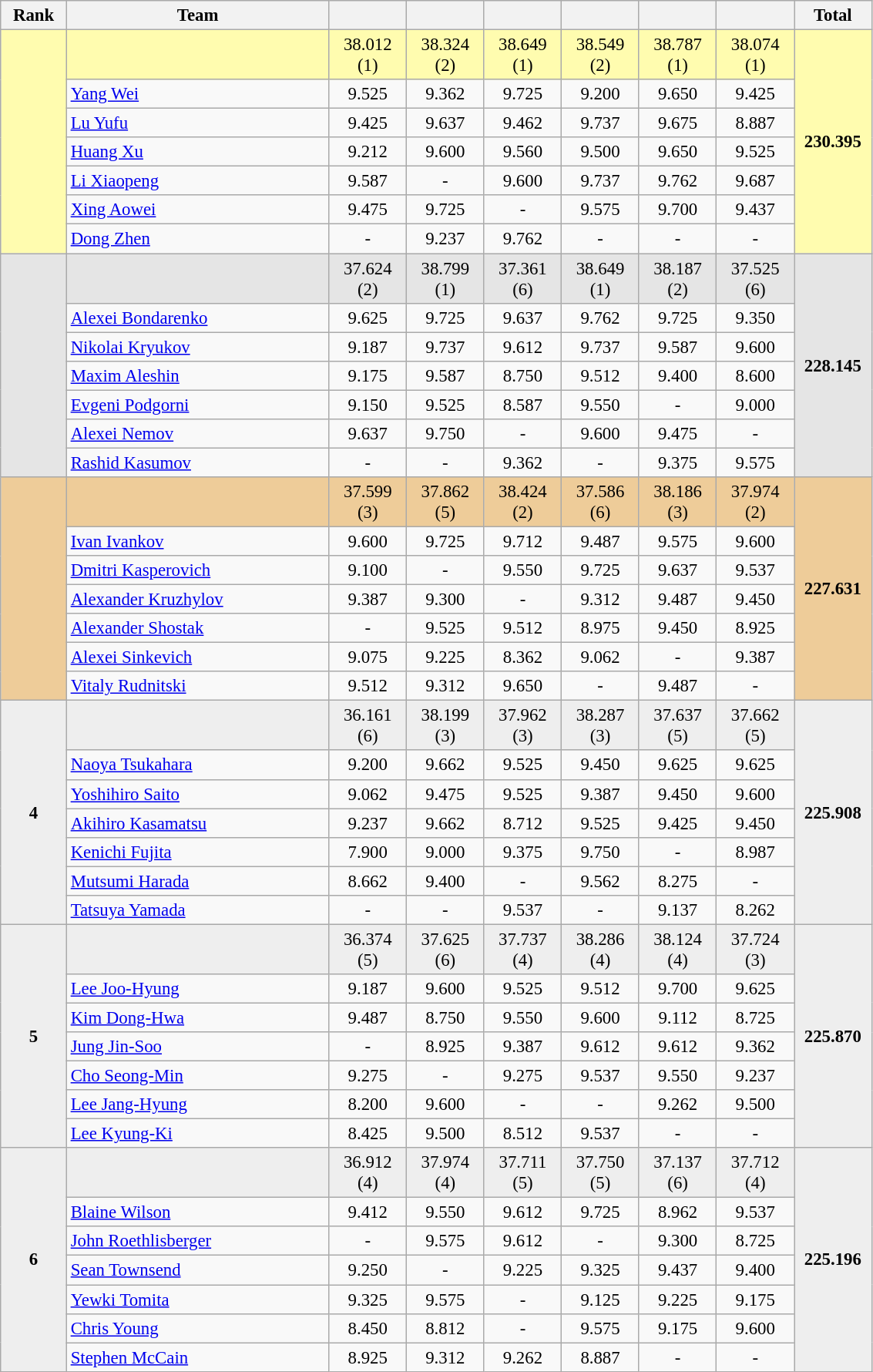<table class="wikitable" style="text-align:center; font-size:95%">
<tr>
<th style="width:50px;">Rank</th>
<th style="width:220px;">Team</th>
<th style="width:60px;"></th>
<th style="width:60px;"></th>
<th style="width:60px;"></th>
<th style="width:60px;"></th>
<th style="width:60px;"></th>
<th style="width:60px;"></th>
<th style="width:60px;">Total</th>
</tr>
<tr style="background:#fffcaf;">
<td rowspan=7></td>
<td style="text-align:left;"><strong></strong></td>
<td>38.012 (1)</td>
<td>38.324 (2)</td>
<td>38.649 (1)</td>
<td>38.549 (2)</td>
<td>38.787 (1)</td>
<td>38.074 (1)</td>
<td rowspan=7><strong>230.395</strong></td>
</tr>
<tr>
<td style="text-align:left;"><a href='#'>Yang Wei</a></td>
<td>9.525</td>
<td>9.362</td>
<td>9.725</td>
<td>9.200</td>
<td>9.650</td>
<td>9.425</td>
</tr>
<tr>
<td style="text-align:left;"><a href='#'>Lu Yufu</a></td>
<td>9.425</td>
<td>9.637</td>
<td>9.462</td>
<td>9.737</td>
<td>9.675</td>
<td>8.887</td>
</tr>
<tr>
<td style="text-align:left;"><a href='#'>Huang Xu</a></td>
<td>9.212</td>
<td>9.600</td>
<td>9.560</td>
<td>9.500</td>
<td>9.650</td>
<td>9.525</td>
</tr>
<tr>
<td style="text-align:left;"><a href='#'>Li Xiaopeng</a></td>
<td>9.587</td>
<td>-</td>
<td>9.600</td>
<td>9.737</td>
<td>9.762</td>
<td>9.687</td>
</tr>
<tr>
<td style="text-align:left;"><a href='#'>Xing Aowei</a></td>
<td>9.475</td>
<td>9.725</td>
<td>-</td>
<td>9.575</td>
<td>9.700</td>
<td>9.437</td>
</tr>
<tr>
<td style="text-align:left;"><a href='#'>Dong Zhen</a></td>
<td>-</td>
<td>9.237</td>
<td>9.762</td>
<td>-</td>
<td>-</td>
<td>-</td>
</tr>
<tr style="background:#e5e5e5;">
<td rowspan=7></td>
<td style="text-align:left;"><strong></strong></td>
<td>37.624 (2)</td>
<td>38.799 (1)</td>
<td>37.361 (6)</td>
<td>38.649 (1)</td>
<td>38.187 (2)</td>
<td>37.525 (6)</td>
<td rowspan=7><strong>228.145</strong></td>
</tr>
<tr>
<td style="text-align:left;"><a href='#'>Alexei Bondarenko</a></td>
<td>9.625</td>
<td>9.725</td>
<td>9.637</td>
<td>9.762</td>
<td>9.725</td>
<td>9.350</td>
</tr>
<tr>
<td style="text-align:left;"><a href='#'>Nikolai Kryukov</a></td>
<td>9.187</td>
<td>9.737</td>
<td>9.612</td>
<td>9.737</td>
<td>9.587</td>
<td>9.600</td>
</tr>
<tr>
<td style="text-align:left;"><a href='#'>Maxim Aleshin</a></td>
<td>9.175</td>
<td>9.587</td>
<td>8.750</td>
<td>9.512</td>
<td>9.400</td>
<td>8.600</td>
</tr>
<tr>
<td style="text-align:left;"><a href='#'>Evgeni Podgorni</a></td>
<td>9.150</td>
<td>9.525</td>
<td>8.587</td>
<td>9.550</td>
<td>-</td>
<td>9.000</td>
</tr>
<tr>
<td style="text-align:left;"><a href='#'>Alexei Nemov</a></td>
<td>9.637</td>
<td>9.750</td>
<td>-</td>
<td>9.600</td>
<td>9.475</td>
<td>-</td>
</tr>
<tr>
<td style="text-align:left;"><a href='#'>Rashid Kasumov</a></td>
<td>-</td>
<td>-</td>
<td>9.362</td>
<td>-</td>
<td>9.375</td>
<td>9.575</td>
</tr>
<tr style="background:#ec9;">
<td rowspan=7></td>
<td style="text-align:left;"><strong></strong></td>
<td>37.599 (3)</td>
<td>37.862 (5)</td>
<td>38.424 (2)</td>
<td>37.586 (6)</td>
<td>38.186 (3)</td>
<td>37.974 (2)</td>
<td rowspan=7><strong>227.631</strong></td>
</tr>
<tr>
<td style="text-align:left;"><a href='#'>Ivan Ivankov</a></td>
<td>9.600</td>
<td>9.725</td>
<td>9.712</td>
<td>9.487</td>
<td>9.575</td>
<td>9.600</td>
</tr>
<tr>
<td style="text-align:left;"><a href='#'>Dmitri Kasperovich</a></td>
<td>9.100</td>
<td>-</td>
<td>9.550</td>
<td>9.725</td>
<td>9.637</td>
<td>9.537</td>
</tr>
<tr>
<td style="text-align:left;"><a href='#'>Alexander Kruzhylov</a></td>
<td>9.387</td>
<td>9.300</td>
<td>-</td>
<td>9.312</td>
<td>9.487</td>
<td>9.450</td>
</tr>
<tr>
<td style="text-align:left;"><a href='#'>Alexander Shostak</a></td>
<td>-</td>
<td>9.525</td>
<td>9.512</td>
<td>8.975</td>
<td>9.450</td>
<td>8.925</td>
</tr>
<tr>
<td style="text-align:left;"><a href='#'>Alexei Sinkevich</a></td>
<td>9.075</td>
<td>9.225</td>
<td>8.362</td>
<td>9.062</td>
<td>-</td>
<td>9.387</td>
</tr>
<tr>
<td style="text-align:left;"><a href='#'>Vitaly Rudnitski</a></td>
<td>9.512</td>
<td>9.312</td>
<td>9.650</td>
<td>-</td>
<td>9.487</td>
<td>-</td>
</tr>
<tr style="background:#eee;">
<td rowspan=7><strong>4</strong></td>
<td style="text-align:left;"><strong></strong></td>
<td>36.161 (6)</td>
<td>38.199 (3)</td>
<td>37.962 (3)</td>
<td>38.287 (3)</td>
<td>37.637 (5)</td>
<td>37.662 (5)</td>
<td rowspan=7><strong>225.908</strong></td>
</tr>
<tr>
<td style="text-align:left;"><a href='#'>Naoya Tsukahara</a></td>
<td>9.200</td>
<td>9.662</td>
<td>9.525</td>
<td>9.450</td>
<td>9.625</td>
<td>9.625</td>
</tr>
<tr>
<td style="text-align:left;"><a href='#'>Yoshihiro Saito</a></td>
<td>9.062</td>
<td>9.475</td>
<td>9.525</td>
<td>9.387</td>
<td>9.450</td>
<td>9.600</td>
</tr>
<tr>
<td style="text-align:left;"><a href='#'>Akihiro Kasamatsu</a></td>
<td>9.237</td>
<td>9.662</td>
<td>8.712</td>
<td>9.525</td>
<td>9.425</td>
<td>9.450</td>
</tr>
<tr>
<td style="text-align:left;"><a href='#'>Kenichi Fujita</a></td>
<td>7.900</td>
<td>9.000</td>
<td>9.375</td>
<td>9.750</td>
<td>-</td>
<td>8.987</td>
</tr>
<tr>
<td style="text-align:left;"><a href='#'>Mutsumi Harada</a></td>
<td>8.662</td>
<td>9.400</td>
<td>-</td>
<td>9.562</td>
<td>8.275</td>
<td>-</td>
</tr>
<tr>
<td style="text-align:left;"><a href='#'>Tatsuya Yamada</a></td>
<td>-</td>
<td>-</td>
<td>9.537</td>
<td>-</td>
<td>9.137</td>
<td>8.262</td>
</tr>
<tr style="background:#eee;">
<td rowspan=7><strong>5</strong></td>
<td style="text-align:left;"><strong></strong></td>
<td>36.374 (5)</td>
<td>37.625 (6)</td>
<td>37.737 (4)</td>
<td>38.286 (4)</td>
<td>38.124 (4)</td>
<td>37.724 (3)</td>
<td rowspan=7><strong>225.870</strong></td>
</tr>
<tr>
<td style="text-align:left;"><a href='#'>Lee Joo-Hyung</a></td>
<td>9.187</td>
<td>9.600</td>
<td>9.525</td>
<td>9.512</td>
<td>9.700</td>
<td>9.625</td>
</tr>
<tr>
<td style="text-align:left;"><a href='#'>Kim Dong-Hwa</a></td>
<td>9.487</td>
<td>8.750</td>
<td>9.550</td>
<td>9.600</td>
<td>9.112</td>
<td>8.725</td>
</tr>
<tr>
<td style="text-align:left;"><a href='#'>Jung Jin-Soo</a></td>
<td>-</td>
<td>8.925</td>
<td>9.387</td>
<td>9.612</td>
<td>9.612</td>
<td>9.362</td>
</tr>
<tr>
<td style="text-align:left;"><a href='#'>Cho Seong-Min</a></td>
<td>9.275</td>
<td>-</td>
<td>9.275</td>
<td>9.537</td>
<td>9.550</td>
<td>9.237</td>
</tr>
<tr>
<td style="text-align:left;"><a href='#'>Lee Jang-Hyung</a></td>
<td>8.200</td>
<td>9.600</td>
<td>-</td>
<td>-</td>
<td>9.262</td>
<td>9.500</td>
</tr>
<tr>
<td style="text-align:left;"><a href='#'>Lee Kyung-Ki</a></td>
<td>8.425</td>
<td>9.500</td>
<td>8.512</td>
<td>9.537</td>
<td>-</td>
<td>-</td>
</tr>
<tr style="background:#eee;">
<td rowspan=7><strong>6</strong></td>
<td style="text-align:left;"><strong></strong></td>
<td>36.912 (4)</td>
<td>37.974 (4)</td>
<td>37.711 (5)</td>
<td>37.750 (5)</td>
<td>37.137 (6)</td>
<td>37.712 (4)</td>
<td rowspan=7><strong>225.196</strong></td>
</tr>
<tr>
<td style="text-align:left;"><a href='#'>Blaine Wilson</a></td>
<td>9.412</td>
<td>9.550</td>
<td>9.612</td>
<td>9.725</td>
<td>8.962</td>
<td>9.537</td>
</tr>
<tr>
<td style="text-align:left;"><a href='#'>John Roethlisberger</a></td>
<td>-</td>
<td>9.575</td>
<td>9.612</td>
<td>-</td>
<td>9.300</td>
<td>8.725</td>
</tr>
<tr>
<td style="text-align:left;"><a href='#'>Sean Townsend</a></td>
<td>9.250</td>
<td>-</td>
<td>9.225</td>
<td>9.325</td>
<td>9.437</td>
<td>9.400</td>
</tr>
<tr>
<td style="text-align:left;"><a href='#'>Yewki Tomita</a></td>
<td>9.325</td>
<td>9.575</td>
<td>-</td>
<td>9.125</td>
<td>9.225</td>
<td>9.175</td>
</tr>
<tr>
<td style="text-align:left;"><a href='#'>Chris Young</a></td>
<td>8.450</td>
<td>8.812</td>
<td>-</td>
<td>9.575</td>
<td>9.175</td>
<td>9.600</td>
</tr>
<tr>
<td style="text-align:left;"><a href='#'>Stephen McCain</a></td>
<td>8.925</td>
<td>9.312</td>
<td>9.262</td>
<td>8.887</td>
<td>-</td>
<td>-</td>
</tr>
</table>
